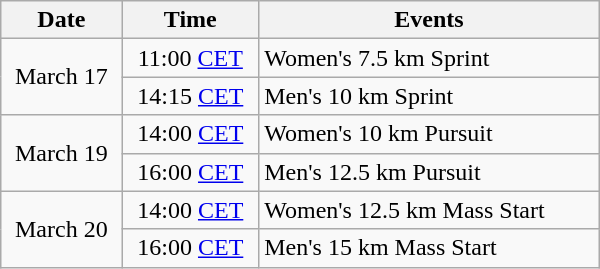<table class="wikitable" style="text-align: center" width="400">
<tr>
<th>Date</th>
<th>Time</th>
<th>Events</th>
</tr>
<tr>
<td rowspan="2">March 17</td>
<td>11:00 <a href='#'>CET</a></td>
<td style="text-align: left">Women's 7.5 km Sprint</td>
</tr>
<tr>
<td>14:15 <a href='#'>CET</a></td>
<td style="text-align: left">Men's 10 km Sprint</td>
</tr>
<tr>
<td rowspan="2">March 19</td>
<td>14:00 <a href='#'>CET</a></td>
<td style="text-align: left">Women's 10 km Pursuit</td>
</tr>
<tr>
<td>16:00 <a href='#'>CET</a></td>
<td style="text-align: left">Men's 12.5 km Pursuit</td>
</tr>
<tr>
<td rowspan="2">March 20</td>
<td>14:00 <a href='#'>CET</a></td>
<td style="text-align: left">Women's 12.5 km Mass Start</td>
</tr>
<tr>
<td>16:00 <a href='#'>CET</a></td>
<td style="text-align: left">Men's 15 km Mass Start</td>
</tr>
</table>
